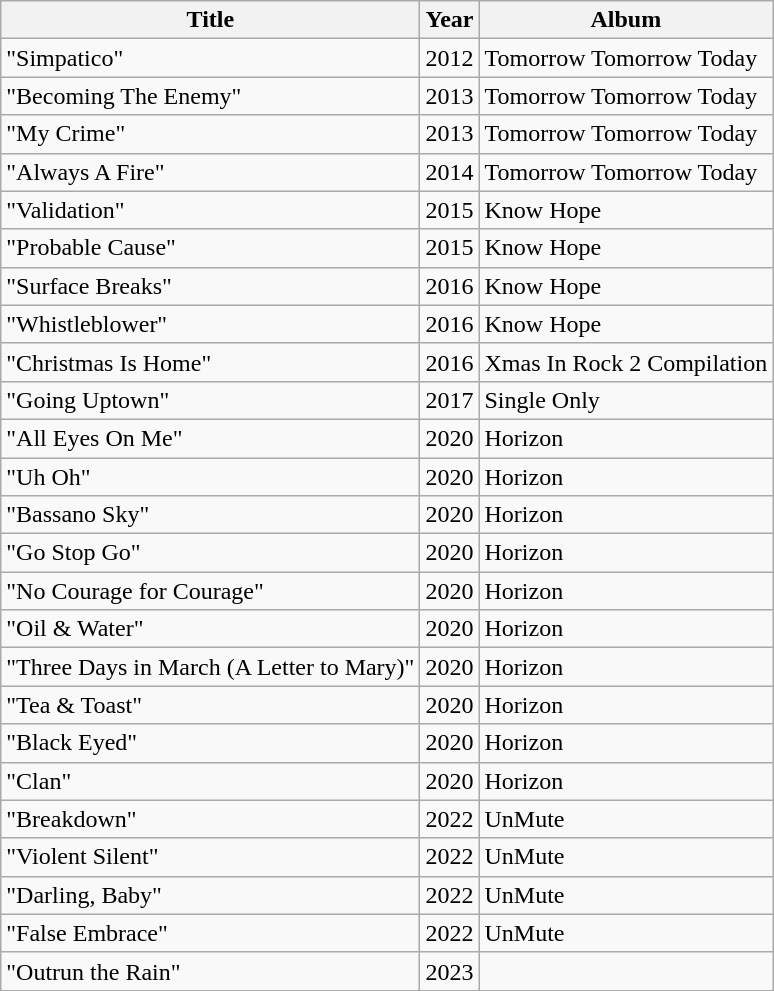<table class="wikitable">
<tr>
<th>Title</th>
<th>Year</th>
<th>Album</th>
</tr>
<tr>
<td>"Simpatico"</td>
<td>2012</td>
<td>Tomorrow Tomorrow Today</td>
</tr>
<tr>
<td>"Becoming The Enemy"</td>
<td>2013</td>
<td>Tomorrow Tomorrow Today</td>
</tr>
<tr>
<td>"My Crime"</td>
<td>2013</td>
<td>Tomorrow Tomorrow Today</td>
</tr>
<tr>
<td>"Always A Fire"</td>
<td>2014</td>
<td>Tomorrow Tomorrow Today</td>
</tr>
<tr>
<td>"Validation"</td>
<td>2015</td>
<td>Know Hope</td>
</tr>
<tr>
<td>"Probable Cause"</td>
<td>2015</td>
<td>Know Hope</td>
</tr>
<tr>
<td>"Surface Breaks"</td>
<td>2016</td>
<td>Know Hope</td>
</tr>
<tr>
<td>"Whistleblower"</td>
<td>2016</td>
<td>Know Hope</td>
</tr>
<tr>
<td>"Christmas Is Home"</td>
<td>2016</td>
<td>Xmas In Rock 2 Compilation</td>
</tr>
<tr>
<td>"Going Uptown"</td>
<td>2017</td>
<td>Single Only</td>
</tr>
<tr>
<td>"All Eyes On Me"</td>
<td>2020</td>
<td>Horizon</td>
</tr>
<tr>
<td>"Uh Oh"</td>
<td>2020</td>
<td>Horizon</td>
</tr>
<tr>
<td>"Bassano Sky"</td>
<td>2020</td>
<td>Horizon</td>
</tr>
<tr>
<td>"Go Stop Go"</td>
<td>2020</td>
<td>Horizon</td>
</tr>
<tr>
<td>"No Courage for Courage"</td>
<td>2020</td>
<td>Horizon</td>
</tr>
<tr>
<td>"Oil & Water"</td>
<td>2020</td>
<td>Horizon</td>
</tr>
<tr>
<td>"Three Days in March (A Letter to Mary)"</td>
<td>2020</td>
<td>Horizon</td>
</tr>
<tr>
<td>"Tea & Toast"</td>
<td>2020</td>
<td>Horizon</td>
</tr>
<tr>
<td>"Black Eyed"</td>
<td>2020</td>
<td>Horizon</td>
</tr>
<tr>
<td>"Clan"</td>
<td>2020</td>
<td>Horizon</td>
</tr>
<tr>
<td>"Breakdown"</td>
<td>2022</td>
<td>UnMute</td>
</tr>
<tr>
<td>"Violent Silent"</td>
<td>2022</td>
<td>UnMute</td>
</tr>
<tr>
<td>"Darling, Baby"</td>
<td>2022</td>
<td>UnMute</td>
</tr>
<tr>
<td>"False Embrace"</td>
<td>2022</td>
<td>UnMute</td>
</tr>
<tr>
<td>"Outrun the Rain"</td>
<td>2023</td>
<td></td>
</tr>
</table>
